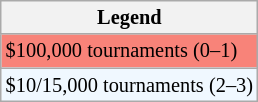<table class=wikitable style="font-size:85%;">
<tr>
<th>Legend</th>
</tr>
<tr style="background:#f88379;">
<td>$100,000 tournaments (0–1)</td>
</tr>
<tr style="background:#f0f8ff;">
<td>$10/15,000 tournaments (2–3)</td>
</tr>
</table>
